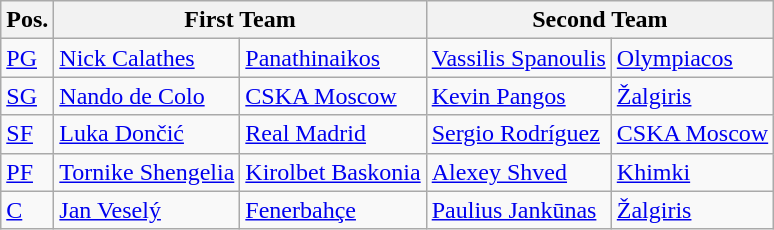<table | class="wikitable">
<tr>
<th>Pos.</th>
<th colspan="2">First Team</th>
<th colspan=2>Second Team</th>
</tr>
<tr>
<td><a href='#'>PG</a></td>
<td> <a href='#'>Nick Calathes</a></td>
<td> <a href='#'>Panathinaikos</a></td>
<td> <a href='#'>Vassilis Spanoulis</a></td>
<td> <a href='#'>Olympiacos</a></td>
</tr>
<tr>
<td><a href='#'>SG</a></td>
<td> <a href='#'>Nando de Colo</a></td>
<td> <a href='#'>CSKA Moscow</a></td>
<td> <a href='#'>Kevin Pangos</a></td>
<td> <a href='#'>Žalgiris</a></td>
</tr>
<tr>
<td><a href='#'>SF</a></td>
<td> <a href='#'>Luka Dončić</a></td>
<td> <a href='#'>Real Madrid</a></td>
<td> <a href='#'>Sergio Rodríguez</a></td>
<td> <a href='#'>CSKA Moscow</a></td>
</tr>
<tr>
<td><a href='#'>PF</a></td>
<td> <a href='#'>Tornike Shengelia</a></td>
<td> <a href='#'>Kirolbet Baskonia</a></td>
<td> <a href='#'>Alexey Shved</a></td>
<td> <a href='#'>Khimki</a></td>
</tr>
<tr>
<td><a href='#'>C</a></td>
<td> <a href='#'>Jan Veselý</a></td>
<td> <a href='#'>Fenerbahçe</a></td>
<td> <a href='#'>Paulius Jankūnas</a></td>
<td> <a href='#'>Žalgiris</a></td>
</tr>
</table>
